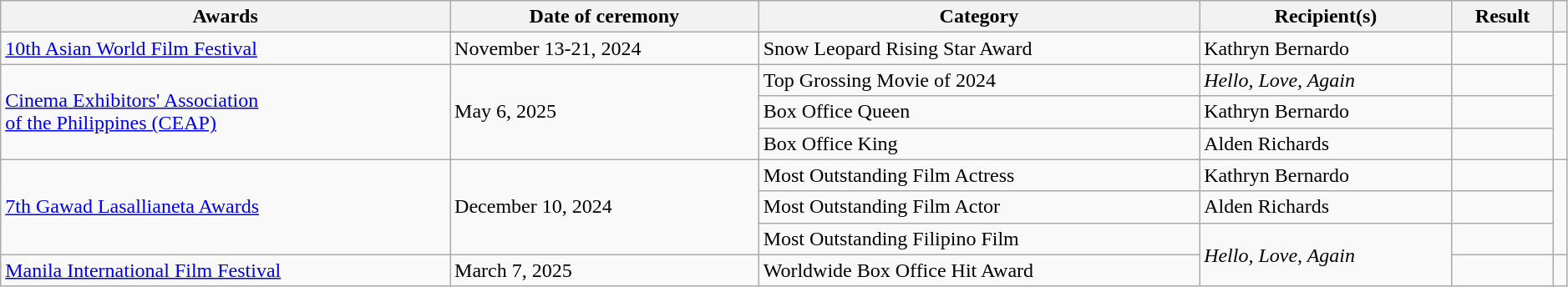<table class="wikitable sortable plainrowheaders" style="width: 99%">
<tr>
<th scope="col">Awards</th>
<th scope="col">Date of ceremony</th>
<th scope="col">Category</th>
<th scope="col">Recipient(s)</th>
<th scope="col">Result</th>
<th scope="col" class="unsortable"></th>
</tr>
<tr>
<td scope="row"><a href='#'>10th Asian World Film Festival</a></td>
<td>November 13-21, 2024</td>
<td>Snow Leopard Rising Star Award</td>
<td>Kathryn Bernardo</td>
<td></td>
<td align="center"></td>
</tr>
<tr>
<td scope="row" rowspan=3><a href='#'>Cinema Exhibitors' Association<br>of the Philippines (CEAP)</a></td>
<td rowspan=3>May 6, 2025</td>
<td>Top Grossing Movie of 2024</td>
<td><em>Hello, Love, Again</em></td>
<td></td>
<td align="center" rowspan=3></td>
</tr>
<tr>
<td>Box Office Queen</td>
<td>Kathryn Bernardo</td>
<td></td>
</tr>
<tr>
<td>Box Office King</td>
<td>Alden Richards</td>
<td></td>
</tr>
<tr>
<td rowspan="3"><a href='#'>7th Gawad Lasallianeta Awards</a></td>
<td rowspan="3">December 10, 2024</td>
<td>Most Outstanding Film Actress</td>
<td>Kathryn Bernardo</td>
<td></td>
<td align="center"rowspan="3"></td>
</tr>
<tr>
<td>Most Outstanding Film Actor</td>
<td>Alden Richards</td>
<td></td>
</tr>
<tr>
<td>Most Outstanding Filipino Film</td>
<td rowspan="2"><em>Hello, Love, Again</em></td>
<td></td>
</tr>
<tr>
<td><a href='#'>Manila International Film Festival</a></td>
<td>March 7, 2025</td>
<td>Worldwide Box Office Hit Award</td>
<td></td>
<td align="center"></td>
</tr>
</table>
